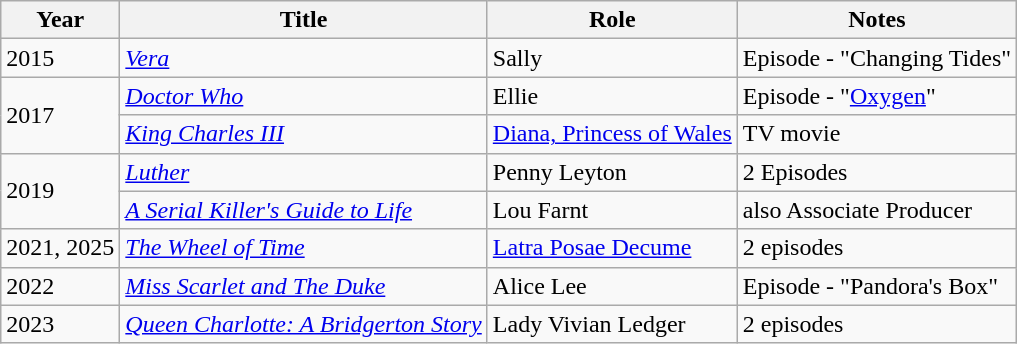<table class="wikitable sortable plainrowheaders">
<tr>
<th scope="col">Year</th>
<th scope="col">Title</th>
<th scope="col">Role</th>
<th scope="col" class="unsortable">Notes</th>
</tr>
<tr>
<td>2015</td>
<td><a href='#'><em>Vera</em></a></td>
<td>Sally</td>
<td>Episode - "Changing Tides"</td>
</tr>
<tr>
<td rowspan="2">2017</td>
<td><em><a href='#'>Doctor Who</a></em></td>
<td>Ellie</td>
<td>Episode - "<a href='#'>Oxygen</a>"</td>
</tr>
<tr>
<td><a href='#'><em>King Charles III</em></a></td>
<td><a href='#'>Diana, Princess of Wales</a></td>
<td>TV movie</td>
</tr>
<tr>
<td rowspan="2">2019</td>
<td><a href='#'><em>Luther</em></a></td>
<td>Penny Leyton</td>
<td>2 Episodes</td>
</tr>
<tr>
<td><em><a href='#'>A Serial Killer's Guide to Life</a></em></td>
<td>Lou Farnt</td>
<td>also Associate Producer</td>
</tr>
<tr>
<td>2021, 2025</td>
<td><a href='#'><em>The Wheel of Time</em></a></td>
<td><a href='#'>Latra Posae Decume</a></td>
<td>2 episodes</td>
</tr>
<tr>
<td>2022</td>
<td><em><a href='#'>Miss Scarlet and The Duke</a></em></td>
<td>Alice Lee</td>
<td>Episode - "Pandora's Box"</td>
</tr>
<tr>
<td>2023</td>
<td><em><a href='#'>Queen Charlotte: A Bridgerton Story</a></em></td>
<td>Lady Vivian Ledger</td>
<td>2 episodes</td>
</tr>
</table>
